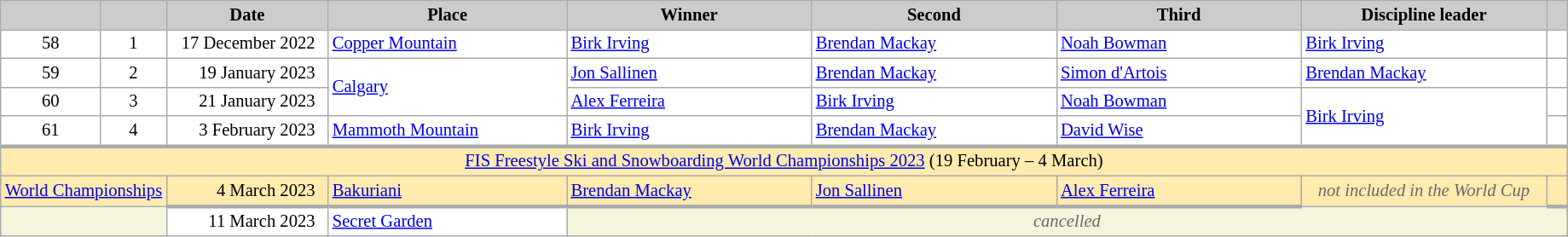<table class="wikitable plainrowheaders" style="background:#fff; font-size:86%; line-height:16px; border:grey solid 1px; border-collapse:collapse;">
<tr>
<th scope="col" style="background:#ccc; width=20 px;"></th>
<th scope="col" style="background:#ccc; width=30 px;"></th>
<th scope="col" style="background:#ccc; width:120px;">Date</th>
<th scope="col" style="background:#ccc; width:180px;">Place</th>
<th scope="col" style="background:#ccc; width:185px;">Winner</th>
<th scope="col" style="background:#ccc; width:185px;">Second</th>
<th scope="col" style="background:#ccc; width:185px;">Third</th>
<th scope="col" style="background:#ccc; width:185px;">Discipline leader</th>
<th scope="col" style="background:#ccc; width:10px;"></th>
</tr>
<tr>
<td align="center">58</td>
<td align="center">1</td>
<td align="right">17 December 2022  </td>
<td> <a href='#'>Copper Mountain</a></td>
<td> <a href='#'>Birk Irving</a></td>
<td> <a href='#'>Brendan Mackay</a></td>
<td> <a href='#'>Noah Bowman</a></td>
<td> <a href='#'>Birk Irving</a></td>
<td></td>
</tr>
<tr>
<td align="center">59</td>
<td align="center">2</td>
<td align="right">19 January 2023  </td>
<td rowspan=2> <a href='#'>Calgary</a></td>
<td> <a href='#'>Jon Sallinen</a></td>
<td> <a href='#'>Brendan Mackay</a></td>
<td> <a href='#'>Simon d'Artois</a></td>
<td> <a href='#'>Brendan Mackay</a></td>
<td></td>
</tr>
<tr>
<td align="center">60</td>
<td align="center">3</td>
<td align="right">21 January 2023  </td>
<td> <a href='#'>Alex Ferreira</a></td>
<td> <a href='#'>Birk Irving</a></td>
<td> <a href='#'>Noah Bowman</a></td>
<td rowspan=2> <a href='#'>Birk Irving</a></td>
<td></td>
</tr>
<tr>
<td align="center">61</td>
<td align="center">4</td>
<td align="right">3 February 2023  </td>
<td> <a href='#'>Mammoth Mountain</a></td>
<td> <a href='#'>Birk Irving</a></td>
<td> <a href='#'>Brendan Mackay</a></td>
<td> <a href='#'>David Wise</a></td>
<td></td>
</tr>
<tr style="background:#FFEBAD">
<td align=center style="border-top-width:3px" colspan=11><a href='#'>FIS Freestyle Ski and Snowboarding World Championships 2023</a> (19 February – 4 March)</td>
</tr>
<tr style="background:#FFEBAD">
<td colspan=2 align="center" style=color:#696969 style="border-bottom-width:3px"><a href='#'>World Championships</a></td>
<td style="border-bottom-width:3px" align="right">4 March 2023  </td>
<td style="border-bottom-width:3px"> <a href='#'>Bakuriani</a></td>
<td style="border-bottom-width:3px"> <a href='#'>Brendan Mackay</a></td>
<td style="border-bottom-width:3px"> <a href='#'>Jon Sallinen</a></td>
<td style="border-bottom-width:3px"> <a href='#'>Alex Ferreira</a></td>
<td align="center" style=color:#696969 style="border-bottom-width:3px"><em>not included in the World Cup</em></td>
<td style="border-bottom-width:3px"></td>
</tr>
<tr>
<td colspan=2 bgcolor="F5F5DC"></td>
<td align="right">11 March 2023  </td>
<td> <a href='#'>Secret Garden</a></td>
<td colspan=5 align=center bgcolor="F5F5DC" style=color:#696969><em>cancelled</em></td>
</tr>
</table>
